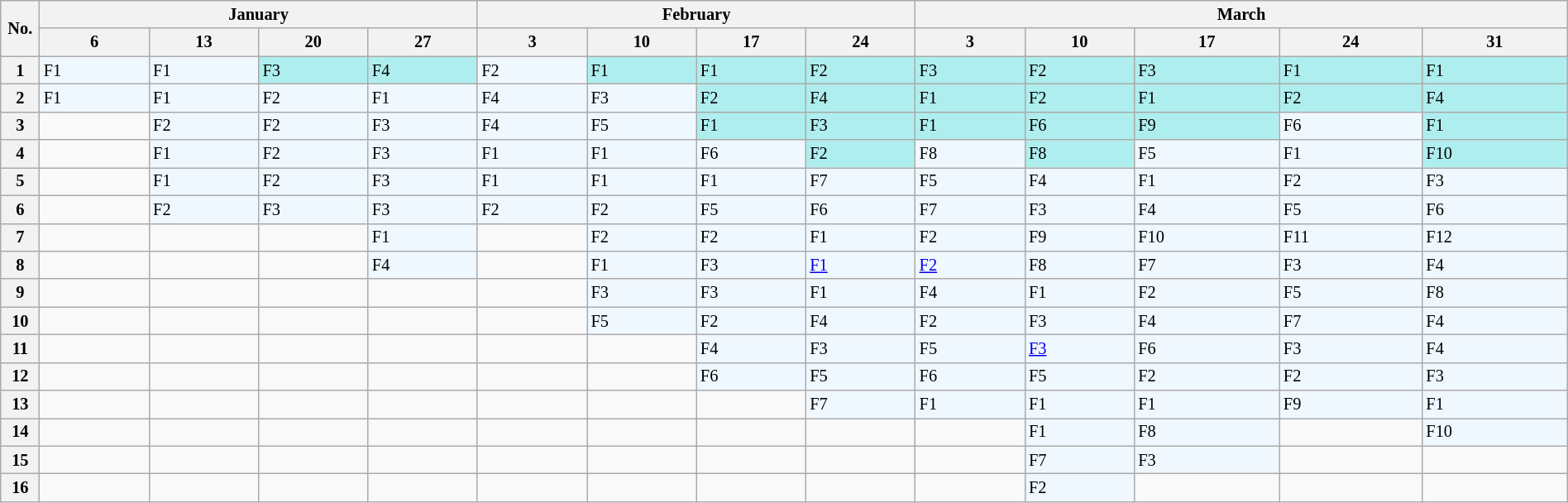<table class="wikitable" style="font-size: 85%; width: 100%">
<tr>
<th rowspan=2 width=25>No.</th>
<th colspan=4>January</th>
<th colspan=4>February</th>
<th colspan=5>March</th>
</tr>
<tr>
<th>6</th>
<th>13</th>
<th>20</th>
<th>27</th>
<th>3</th>
<th>10</th>
<th>17</th>
<th>24</th>
<th>3</th>
<th>10</th>
<th>17</th>
<th>24</th>
<th>31</th>
</tr>
<tr>
<th>1</th>
<td style="background:#f0f8ff;"> F1</td>
<td style="background:#f0f8ff;"> F1</td>
<td style="background:#afeeee;"> F3</td>
<td style="background:#afeeee;"> F4</td>
<td style="background:#f0f8ff;"> F2</td>
<td style="background:#afeeee;"> F1</td>
<td style="background:#afeeee;"> F1</td>
<td style="background:#afeeee;"> F2</td>
<td style="background:#afeeee;"> F3</td>
<td style="background:#afeeee;"> F2</td>
<td style="background:#afeeee;"> F3</td>
<td style="background:#afeeee;"> F1</td>
<td style="background:#afeeee;"> F1</td>
</tr>
<tr>
<th>2</th>
<td style="background:#f0f8ff;"> F1</td>
<td style="background:#f0f8ff;"> F1</td>
<td style="background:#f0f8ff;"> F2</td>
<td style="background:#f0f8ff;"> F1</td>
<td style="background:#f0f8ff;"> F4</td>
<td style="background:#f0f8ff;"> F3</td>
<td style="background:#afeeee;"> F2</td>
<td style="background:#afeeee;"> F4</td>
<td style="background:#afeeee;"> F1</td>
<td style="background:#afeeee;"> F2</td>
<td style="background:#afeeee;"> F1</td>
<td style="background:#afeeee;"> F2</td>
<td style="background:#afeeee;"> F4</td>
</tr>
<tr>
<th>3</th>
<td></td>
<td style="background:#f0f8ff;"> F2</td>
<td style="background:#f0f8ff;"> F2</td>
<td style="background:#f0f8ff;"> F3</td>
<td style="background:#f0f8ff;"> F4</td>
<td style="background:#f0f8ff;"> F5</td>
<td style="background:#afeeee;"> F1</td>
<td style="background:#afeeee;"> F3</td>
<td style="background:#afeeee;"> F1</td>
<td style="background:#afeeee;"> F6</td>
<td style="background:#afeeee;"> F9</td>
<td style="background:#f0f8ff;"> F6</td>
<td style="background:#afeeee;"> F1</td>
</tr>
<tr>
<th>4</th>
<td></td>
<td style="background:#f0f8ff;"> F1</td>
<td style="background:#f0f8ff;"> F2</td>
<td style="background:#f0f8ff;"> F3</td>
<td style="background:#f0f8ff;"> F1</td>
<td style="background:#f0f8ff;"> F1</td>
<td style="background:#f0f8ff;"> F6</td>
<td style="background:#afeeee;"> F2</td>
<td style="background:#f0f8ff;"> F8</td>
<td style="background:#afeeee;"> F8</td>
<td style="background:#f0f8ff;"> F5</td>
<td style="background:#f0f8ff;"> F1</td>
<td style="background:#afeeee;"> F10</td>
</tr>
<tr>
<th>5</th>
<td></td>
<td style="background:#f0f8ff;"> F1</td>
<td style="background:#f0f8ff;"> F2</td>
<td style="background:#f0f8ff;"> F3</td>
<td style="background:#f0f8ff;"> F1</td>
<td style="background:#f0f8ff;"> F1</td>
<td style="background:#f0f8ff;"> F1</td>
<td style="background:#f0f8ff;"> F7</td>
<td style="background:#f0f8ff;"> F5</td>
<td style="background:#f0f8ff;"> F4</td>
<td style="background:#f0f8ff;"> F1</td>
<td style="background:#f0f8ff;"> F2</td>
<td style="background:#f0f8ff;"> F3</td>
</tr>
<tr>
<th>6</th>
<td></td>
<td style="background:#f0f8ff;"> F2</td>
<td style="background:#f0f8ff;"> F3</td>
<td style="background:#f0f8ff;"> F3</td>
<td style="background:#f0f8ff;"> F2</td>
<td style="background:#f0f8ff;"> F2</td>
<td style="background:#f0f8ff;"> F5</td>
<td style="background:#f0f8ff;"> F6</td>
<td style="background:#f0f8ff;"> F7</td>
<td style="background:#f0f8ff;"> F3</td>
<td style="background:#f0f8ff;"> F4</td>
<td style="background:#f0f8ff;"> F5</td>
<td style="background:#f0f8ff;"> F6</td>
</tr>
<tr>
<th>7</th>
<td></td>
<td></td>
<td></td>
<td style="background:#f0f8ff;"> F1</td>
<td></td>
<td style="background:#f0f8ff;"> F2</td>
<td style="background:#f0f8ff;"> F2</td>
<td style="background:#f0f8ff;"> F1</td>
<td style="background:#f0f8ff;"> F2</td>
<td style="background:#f0f8ff;"> F9</td>
<td style="background:#f0f8ff;"> F10</td>
<td style="background:#f0f8ff;"> F11</td>
<td style="background:#f0f8ff;"> F12</td>
</tr>
<tr>
<th>8</th>
<td></td>
<td></td>
<td></td>
<td style="background:#f0f8ff;"> F4</td>
<td></td>
<td style="background:#f0f8ff;"> F1</td>
<td style="background:#f0f8ff;"> F3</td>
<td style="background:#f0f8ff;"> <a href='#'>F1</a></td>
<td style="background:#f0f8ff;"> <a href='#'>F2</a></td>
<td style="background:#f0f8ff;"> F8</td>
<td style="background:#f0f8ff;"> F7</td>
<td style="background:#f0f8ff;"> F3</td>
<td style="background:#f0f8ff;"> F4</td>
</tr>
<tr>
<th>9</th>
<td></td>
<td></td>
<td></td>
<td></td>
<td></td>
<td style="background:#f0f8ff;"> F3</td>
<td style="background:#f0f8ff;"> F3</td>
<td style="background:#f0f8ff;"> F1</td>
<td style="background:#f0f8ff;"> F4</td>
<td style="background:#f0f8ff;"> F1</td>
<td style="background:#f0f8ff;"> F2</td>
<td style="background:#f0f8ff;"> F5</td>
<td style="background:#f0f8ff;"> F8</td>
</tr>
<tr>
<th>10</th>
<td></td>
<td></td>
<td></td>
<td></td>
<td></td>
<td style="background:#f0f8ff;"> F5</td>
<td style="background:#f0f8ff;"> F2</td>
<td style="background:#f0f8ff;"> F4</td>
<td style="background:#f0f8ff;"> F2</td>
<td style="background:#f0f8ff;"> F3</td>
<td style="background:#f0f8ff;"> F4</td>
<td style="background:#f0f8ff;"> F7</td>
<td style="background:#f0f8ff;"> F4</td>
</tr>
<tr>
<th>11</th>
<td></td>
<td></td>
<td></td>
<td></td>
<td></td>
<td></td>
<td style="background:#f0f8ff;"> F4</td>
<td style="background:#f0f8ff;"> F3</td>
<td style="background:#f0f8ff;"> F5</td>
<td style="background:#f0f8ff;"> <a href='#'>F3</a></td>
<td style="background:#f0f8ff;"> F6</td>
<td style="background:#f0f8ff;"> F3</td>
<td style="background:#f0f8ff;"> F4</td>
</tr>
<tr>
<th>12</th>
<td></td>
<td></td>
<td></td>
<td></td>
<td></td>
<td></td>
<td style="background:#f0f8ff;"> F6</td>
<td style="background:#f0f8ff;"> F5</td>
<td style="background:#f0f8ff;"> F6</td>
<td style="background:#f0f8ff;"> F5</td>
<td style="background:#f0f8ff;"> F2</td>
<td style="background:#f0f8ff;"> F2</td>
<td style="background:#f0f8ff;"> F3</td>
</tr>
<tr>
<th>13</th>
<td></td>
<td></td>
<td></td>
<td></td>
<td></td>
<td></td>
<td></td>
<td style="background:#f0f8ff;"> F7</td>
<td style="background:#f0f8ff;"> F1</td>
<td style="background:#f0f8ff;"> F1</td>
<td style="background:#f0f8ff;"> F1</td>
<td style="background:#f0f8ff;"> F9</td>
<td style="background:#f0f8ff;"> F1</td>
</tr>
<tr>
<th>14</th>
<td></td>
<td></td>
<td></td>
<td></td>
<td></td>
<td></td>
<td></td>
<td></td>
<td></td>
<td style="background:#f0f8ff;"> F1</td>
<td style="background:#f0f8ff;"> F8</td>
<td></td>
<td style="background:#f0f8ff;"> F10</td>
</tr>
<tr>
<th>15</th>
<td></td>
<td></td>
<td></td>
<td></td>
<td></td>
<td></td>
<td></td>
<td></td>
<td></td>
<td style="background:#f0f8ff;"> F7</td>
<td style="background:#f0f8ff;"> F3</td>
<td></td>
<td></td>
</tr>
<tr>
<th>16</th>
<td></td>
<td></td>
<td></td>
<td></td>
<td></td>
<td></td>
<td></td>
<td></td>
<td></td>
<td style="background:#f0f8ff;"> F2</td>
<td></td>
<td></td>
<td></td>
</tr>
</table>
